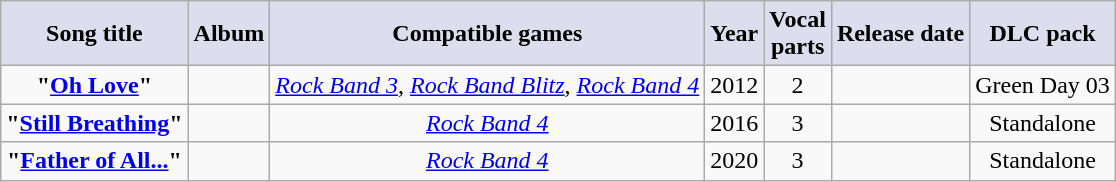<table class="wikitable sortable plainrowheaders" style="text-align: center;">
<tr>
<th scope="col" style="background:#dde;">Song title</th>
<th scope="col" style="background:#dde;">Album</th>
<th scope="col" style="background:#dde;">Compatible games</th>
<th scope="col" style="background:#dde;">Year</th>
<th scope="col" style="background:#dde;">Vocal<br>parts</th>
<th scope="col" style="background:#dde;">Release date</th>
<th scope="col" style="background:#dde;">DLC pack</th>
</tr>
<tr>
<th scope="row" style="text-align: center; background: inherit;">"<a href='#'>Oh Love</a>"</th>
<td><em></em></td>
<td><em><a href='#'>Rock Band 3</a></em>, <em><a href='#'>Rock Band Blitz</a></em>, <em><a href='#'>Rock Band 4</a></em></td>
<td>2012</td>
<td>2</td>
<td></td>
<td>Green Day 03</td>
</tr>
<tr>
<th scope="row" style="text-align: center; background: inherit;">"<a href='#'>Still Breathing</a>"</th>
<td><em></em></td>
<td><em><a href='#'>Rock Band 4</a></em></td>
<td>2016</td>
<td>3</td>
<td></td>
<td>Standalone</td>
</tr>
<tr>
<th scope="row" style="text-align: center; background: inherit;">"<a href='#'>Father of All...</a>"</th>
<td><em></em></td>
<td><em><a href='#'>Rock Band 4</a></em></td>
<td>2020</td>
<td>3</td>
<td></td>
<td>Standalone</td>
</tr>
</table>
